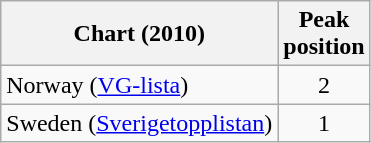<table class="wikitable">
<tr>
<th>Chart (2010)</th>
<th>Peak<br>position</th>
</tr>
<tr>
<td>Norway (<a href='#'>VG-lista</a>)</td>
<td align="center">2</td>
</tr>
<tr>
<td>Sweden (<a href='#'>Sverigetopplistan</a>)</td>
<td align="center">1</td>
</tr>
</table>
